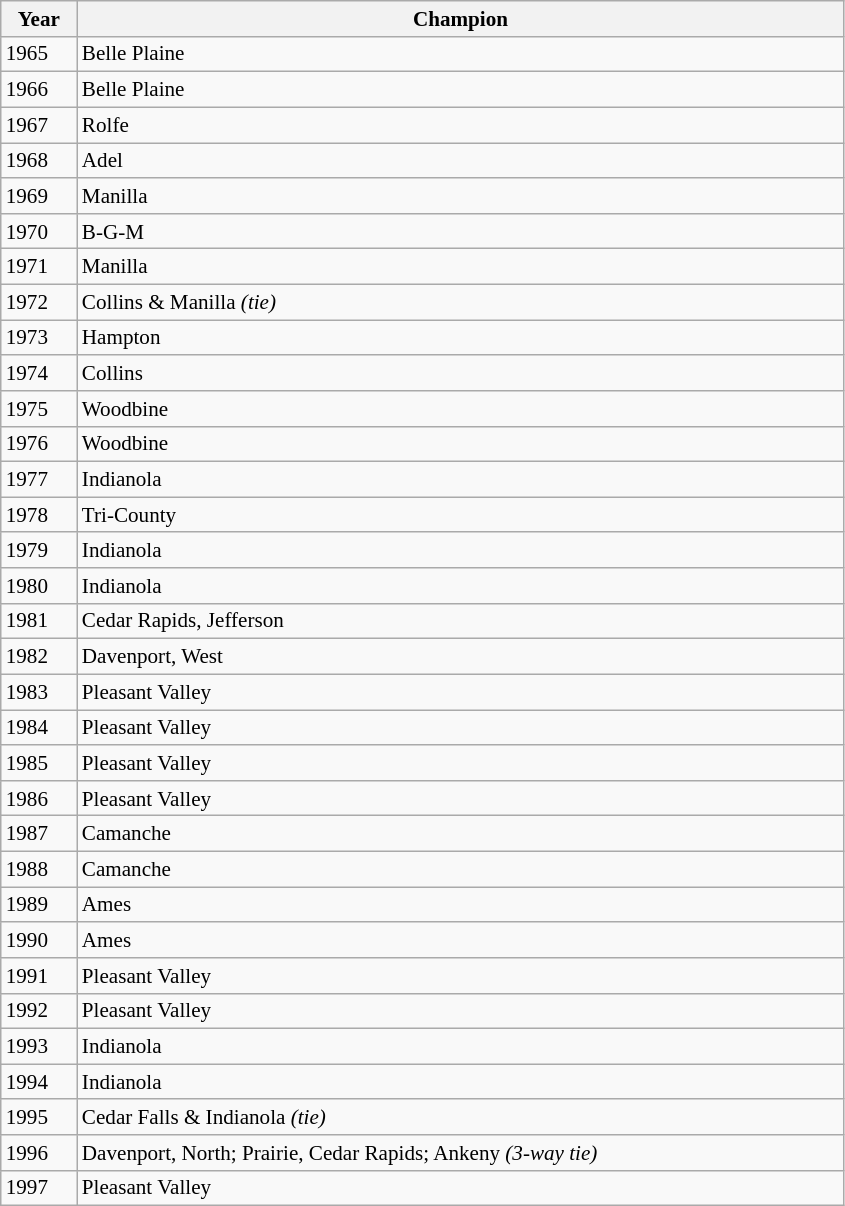<table class="wikitable collapsible collapsed" style="font-size:88%; min-width:40em">
<tr>
<th>Year</th>
<th>Champion</th>
</tr>
<tr>
<td>1965</td>
<td>Belle Plaine</td>
</tr>
<tr>
<td>1966</td>
<td>Belle Plaine</td>
</tr>
<tr>
<td>1967</td>
<td>Rolfe</td>
</tr>
<tr>
<td>1968</td>
<td>Adel</td>
</tr>
<tr>
<td>1969</td>
<td>Manilla</td>
</tr>
<tr>
<td>1970</td>
<td>B-G-M</td>
</tr>
<tr>
<td>1971</td>
<td>Manilla</td>
</tr>
<tr>
<td>1972</td>
<td>Collins & Manilla <em>(tie)</em></td>
</tr>
<tr>
<td>1973</td>
<td>Hampton</td>
</tr>
<tr>
<td>1974</td>
<td>Collins</td>
</tr>
<tr>
<td>1975</td>
<td>Woodbine</td>
</tr>
<tr>
<td>1976</td>
<td>Woodbine</td>
</tr>
<tr>
<td>1977</td>
<td>Indianola</td>
</tr>
<tr>
<td>1978</td>
<td>Tri-County</td>
</tr>
<tr>
<td>1979</td>
<td>Indianola</td>
</tr>
<tr>
<td>1980</td>
<td>Indianola</td>
</tr>
<tr>
<td>1981</td>
<td>Cedar Rapids, Jefferson</td>
</tr>
<tr>
<td>1982</td>
<td>Davenport, West</td>
</tr>
<tr>
<td>1983</td>
<td>Pleasant Valley</td>
</tr>
<tr>
<td>1984</td>
<td>Pleasant Valley</td>
</tr>
<tr>
<td>1985</td>
<td>Pleasant Valley</td>
</tr>
<tr>
<td>1986</td>
<td>Pleasant Valley</td>
</tr>
<tr>
<td>1987</td>
<td>Camanche</td>
</tr>
<tr>
<td>1988</td>
<td>Camanche</td>
</tr>
<tr>
<td>1989</td>
<td>Ames</td>
</tr>
<tr>
<td>1990</td>
<td>Ames</td>
</tr>
<tr>
<td>1991</td>
<td>Pleasant Valley</td>
</tr>
<tr>
<td>1992</td>
<td>Pleasant Valley</td>
</tr>
<tr>
<td>1993</td>
<td>Indianola</td>
</tr>
<tr>
<td>1994</td>
<td>Indianola</td>
</tr>
<tr>
<td>1995</td>
<td>Cedar Falls & Indianola <em>(tie)</em></td>
</tr>
<tr>
<td>1996</td>
<td>Davenport, North; Prairie, Cedar Rapids; Ankeny <em>(3-way tie)</em></td>
</tr>
<tr>
<td>1997</td>
<td>Pleasant Valley</td>
</tr>
</table>
